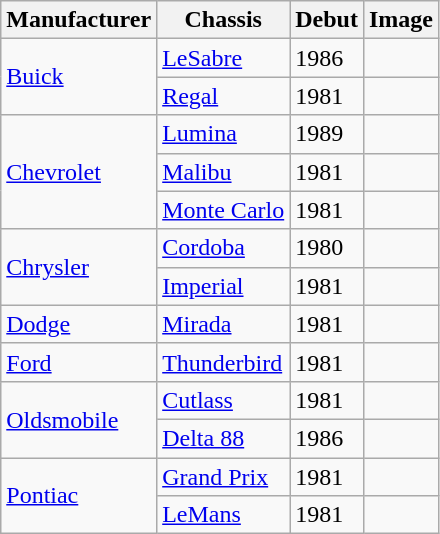<table class="wikitable">
<tr>
<th>Manufacturer</th>
<th>Chassis</th>
<th>Debut</th>
<th>Image</th>
</tr>
<tr>
<td rowspan="2"><a href='#'>Buick</a></td>
<td><a href='#'>LeSabre</a></td>
<td>1986</td>
<td></td>
</tr>
<tr>
<td><a href='#'>Regal</a></td>
<td>1981</td>
<td></td>
</tr>
<tr>
<td rowspan="3"><a href='#'>Chevrolet</a></td>
<td><a href='#'>Lumina</a></td>
<td>1989</td>
<td></td>
</tr>
<tr>
<td><a href='#'>Malibu</a></td>
<td>1981</td>
<td></td>
</tr>
<tr>
<td><a href='#'>Monte Carlo</a></td>
<td>1981</td>
<td></td>
</tr>
<tr>
<td rowspan="2"><a href='#'>Chrysler</a></td>
<td><a href='#'>Cordoba</a></td>
<td>1980</td>
<td></td>
</tr>
<tr>
<td><a href='#'>Imperial</a></td>
<td>1981</td>
<td></td>
</tr>
<tr>
<td><a href='#'>Dodge</a></td>
<td><a href='#'>Mirada</a></td>
<td>1981</td>
<td></td>
</tr>
<tr>
<td><a href='#'>Ford</a></td>
<td><a href='#'>Thunderbird</a></td>
<td>1981</td>
<td></td>
</tr>
<tr>
<td rowspan="2"><a href='#'>Oldsmobile</a></td>
<td><a href='#'>Cutlass</a></td>
<td>1981</td>
<td></td>
</tr>
<tr>
<td><a href='#'>Delta 88</a></td>
<td>1986</td>
<td></td>
</tr>
<tr>
<td rowspan="2"><a href='#'>Pontiac</a></td>
<td><a href='#'>Grand Prix</a></td>
<td>1981</td>
<td></td>
</tr>
<tr>
<td><a href='#'>LeMans</a></td>
<td>1981</td>
<td></td>
</tr>
</table>
